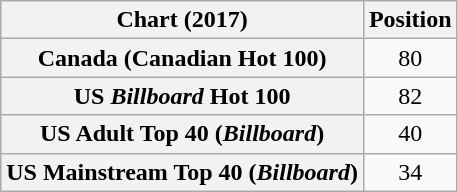<table class="wikitable sortable plainrowheaders" style="text-align:center;">
<tr>
<th>Chart (2017)</th>
<th>Position</th>
</tr>
<tr>
<th scope="row">Canada (Canadian Hot 100)</th>
<td>80</td>
</tr>
<tr>
<th scope="row">US <em>Billboard</em> Hot 100</th>
<td>82</td>
</tr>
<tr>
<th scope="row">US  Adult Top 40 (<em>Billboard</em>)</th>
<td>40</td>
</tr>
<tr>
<th scope="row">US Mainstream Top 40 (<em>Billboard</em>)</th>
<td>34</td>
</tr>
</table>
